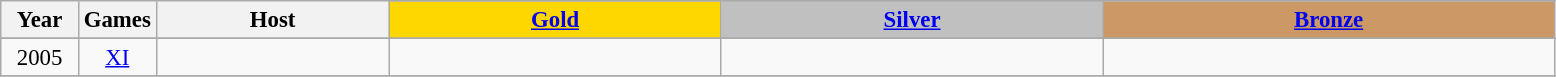<table class="wikitable" style="text-align: center; font-size:95%;">
<tr>
<th rowspan="2" style="width:5%;">Year</th>
<th rowspan="2" style="width:5%;">Games</th>
<th rowspan="2" style="width:15%;">Host</th>
</tr>
<tr>
<th style="background-color: gold"><a href='#'>Gold</a></th>
<th style="background-color: silver"><a href='#'>Silver</a></th>
<th style="background-color: #CC9966"><a href='#'>Bronze</a></th>
</tr>
<tr>
</tr>
<tr>
<td>2005</td>
<td align=center><a href='#'>XI</a></td>
<td align="left"></td>
<td align="left"></td>
<td align="left"></td>
<td align="left"></td>
</tr>
<tr>
</tr>
</table>
